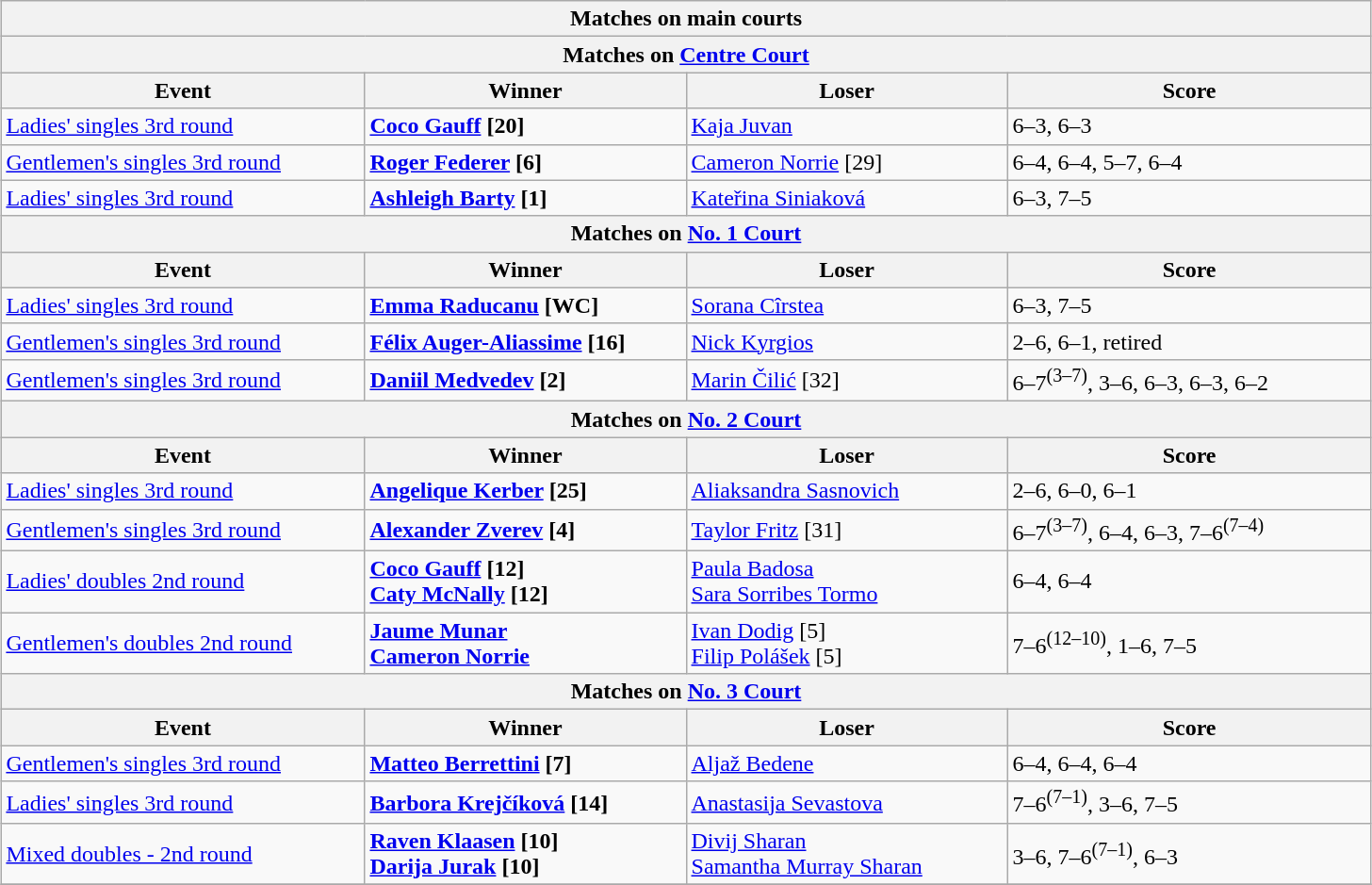<table class="wikitable collapsible uncollapsed" style="margin:auto;">
<tr>
<th colspan="4" style="white-space:nowrap;">Matches on main courts</th>
</tr>
<tr>
<th colspan="4">Matches on <a href='#'>Centre Court</a></th>
</tr>
<tr>
<th width="250">Event</th>
<th width="220">Winner</th>
<th width="220">Loser</th>
<th width="250">Score</th>
</tr>
<tr>
<td><a href='#'>Ladies' singles 3rd round</a></td>
<td><strong> <a href='#'>Coco Gauff</a> [20]</strong></td>
<td> <a href='#'>Kaja Juvan</a></td>
<td>6–3, 6–3</td>
</tr>
<tr>
<td><a href='#'>Gentlemen's singles 3rd round</a></td>
<td><strong> <a href='#'>Roger Federer</a> [6]</strong></td>
<td> <a href='#'>Cameron Norrie</a> [29]</td>
<td>6–4, 6–4, 5–7, 6–4</td>
</tr>
<tr>
<td><a href='#'>Ladies' singles 3rd round</a></td>
<td><strong> <a href='#'>Ashleigh Barty</a> [1]</strong></td>
<td> <a href='#'>Kateřina Siniaková</a></td>
<td>6–3, 7–5</td>
</tr>
<tr>
<th colspan="4">Matches on <a href='#'>No. 1 Court</a></th>
</tr>
<tr>
<th width="250">Event</th>
<th width="220">Winner</th>
<th width="220">Loser</th>
<th width="250">Score</th>
</tr>
<tr>
<td><a href='#'>Ladies' singles 3rd round</a></td>
<td><strong> <a href='#'>Emma Raducanu</a> [WC]</strong></td>
<td> <a href='#'>Sorana Cîrstea</a></td>
<td>6–3, 7–5</td>
</tr>
<tr>
<td><a href='#'>Gentlemen's singles 3rd round</a></td>
<td><strong> <a href='#'>Félix Auger-Aliassime</a> [16]</strong></td>
<td> <a href='#'>Nick Kyrgios</a></td>
<td>2–6, 6–1, retired</td>
</tr>
<tr>
<td><a href='#'>Gentlemen's singles 3rd round</a></td>
<td><strong> <a href='#'>Daniil Medvedev</a> [2]</strong></td>
<td> <a href='#'>Marin Čilić</a> [32]</td>
<td>6–7<sup>(3–7)</sup>, 3–6, 6–3, 6–3, 6–2</td>
</tr>
<tr>
<th colspan="4">Matches on <a href='#'>No. 2 Court</a></th>
</tr>
<tr>
<th width="250">Event</th>
<th width="220">Winner</th>
<th width="220">Loser</th>
<th width="250">Score</th>
</tr>
<tr>
<td><a href='#'>Ladies' singles 3rd round</a></td>
<td><strong> <a href='#'>Angelique Kerber</a> [25]</strong></td>
<td> <a href='#'>Aliaksandra Sasnovich</a></td>
<td>2–6, 6–0, 6–1</td>
</tr>
<tr>
<td><a href='#'>Gentlemen's singles 3rd round</a></td>
<td><strong> <a href='#'>Alexander Zverev</a> [4]</strong></td>
<td> <a href='#'>Taylor Fritz</a> [31]</td>
<td>6–7<sup>(3–7)</sup>, 6–4, 6–3, 7–6<sup>(7–4)</sup></td>
</tr>
<tr>
<td><a href='#'>Ladies' doubles 2nd round</a></td>
<td><strong>  <a href='#'>Coco Gauff</a> [12]<br>  <a href='#'>Caty McNally</a> [12]</strong></td>
<td> <a href='#'>Paula Badosa</a><br>  <a href='#'>Sara Sorribes Tormo</a></td>
<td>6–4, 6–4</td>
</tr>
<tr>
<td><a href='#'>Gentlemen's doubles 2nd round</a></td>
<td><strong>  <a href='#'>Jaume Munar</a><br>  <a href='#'>Cameron Norrie</a></strong></td>
<td> <a href='#'>Ivan Dodig</a> [5]<br>  <a href='#'>Filip Polášek</a> [5]</td>
<td>7–6<sup>(12–10)</sup>, 1–6, 7–5</td>
</tr>
<tr>
<th colspan="4">Matches on <a href='#'>No. 3 Court</a></th>
</tr>
<tr>
<th width="220">Event</th>
<th width="220">Winner</th>
<th width="220">Loser</th>
<th width="250">Score</th>
</tr>
<tr>
<td><a href='#'>Gentlemen's singles 3rd round</a></td>
<td><strong> <a href='#'>Matteo Berrettini</a> [7]</strong></td>
<td> <a href='#'>Aljaž Bedene</a></td>
<td>6–4, 6–4, 6–4</td>
</tr>
<tr>
<td><a href='#'>Ladies' singles 3rd round</a></td>
<td><strong> <a href='#'>Barbora Krejčíková</a> [14]</strong></td>
<td> <a href='#'>Anastasija Sevastova</a></td>
<td>7–6<sup>(7–1)</sup>, 3–6, 7–5</td>
</tr>
<tr>
<td><a href='#'>Mixed doubles - 2nd round</a></td>
<td><strong>  <a href='#'>Raven Klaasen</a> [10]<br>  <a href='#'>Darija Jurak</a> [10]</strong></td>
<td> <a href='#'>Divij Sharan</a><br>  <a href='#'>Samantha Murray Sharan</a></td>
<td>3–6, 7–6<sup>(7–1)</sup>, 6–3</td>
</tr>
<tr>
</tr>
</table>
